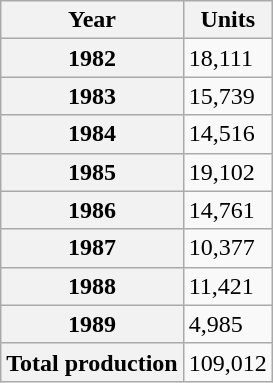<table class=wikitable>
<tr>
<th>Year</th>
<th>Units</th>
</tr>
<tr>
<th align="centered">1982</th>
<td>18,111</td>
</tr>
<tr>
<th align="centered">1983</th>
<td>15,739</td>
</tr>
<tr>
<th align="centered">1984</th>
<td>14,516</td>
</tr>
<tr>
<th align="centered">1985</th>
<td>19,102</td>
</tr>
<tr>
<th align="centered">1986</th>
<td>14,761</td>
</tr>
<tr>
<th align="centered">1987</th>
<td>10,377</td>
</tr>
<tr>
<th align="centered">1988</th>
<td>11,421</td>
</tr>
<tr>
<th align="centered">1989</th>
<td>4,985</td>
</tr>
<tr>
<th>Total production</th>
<td>109,012</td>
</tr>
</table>
